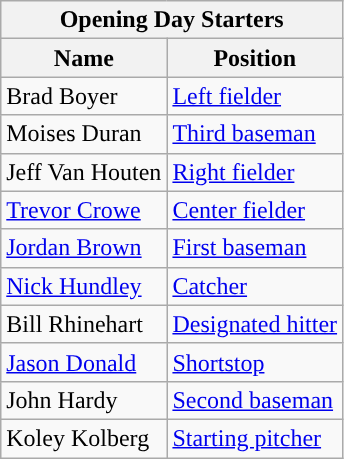<table class="wikitable">
<tr>
<th colspan="2">Opening Day Starters</th>
</tr>
<tr>
<th>Name</th>
<th>Position</th>
</tr>
<tr>
<td>Brad Boyer</td>
<td><a href='#'>Left fielder</a></td>
</tr>
<tr>
<td>Moises Duran</td>
<td><a href='#'>Third baseman</a></td>
</tr>
<tr>
<td>Jeff Van Houten</td>
<td><a href='#'>Right fielder</a></td>
</tr>
<tr>
<td><a href='#'>Trevor Crowe</a></td>
<td><a href='#'>Center fielder</a></td>
</tr>
<tr>
<td><a href='#'>Jordan Brown</a></td>
<td><a href='#'>First baseman</a></td>
</tr>
<tr>
<td><a href='#'>Nick Hundley</a></td>
<td><a href='#'>Catcher</a></td>
</tr>
<tr>
<td>Bill Rhinehart</td>
<td><a href='#'>Designated hitter</a></td>
</tr>
<tr>
<td><a href='#'>Jason Donald</a></td>
<td><a href='#'>Shortstop</a></td>
</tr>
<tr>
<td>John Hardy</td>
<td><a href='#'>Second baseman</a></td>
</tr>
<tr>
<td>Koley Kolberg</td>
<td><a href='#'>Starting pitcher</a></td>
</tr>
</table>
